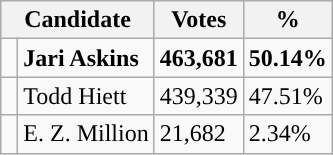<table class="wikitable">
<tr>
<th colspan="2" rowspan="1" align="center" valign="top"><strong>Candidate</strong></th>
<th valign="top"><strong>Votes</strong></th>
<th valign="top"><strong>%</strong></th>
</tr>
<tr>
<td style="background-color:"> </td>
<td><strong>Jari Askins</strong></td>
<td><strong>463,681</strong></td>
<td><strong>50.14%</strong></td>
</tr>
<tr>
<td style="background-color:"> </td>
<td>Todd Hiett</td>
<td>439,339</td>
<td>47.51%</td>
</tr>
<tr>
<td style="background-color:"> </td>
<td>E. Z. Million</td>
<td>21,682</td>
<td>2.34%</td>
</tr>
</table>
